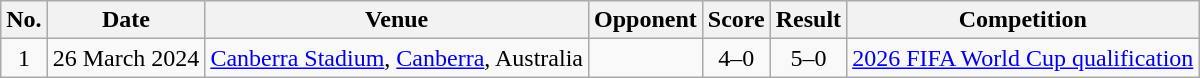<table class="wikitable sortable">
<tr>
<th scope="col">No.</th>
<th scope="col">Date</th>
<th scope="col">Venue</th>
<th scope="col">Opponent</th>
<th scope="col">Score</th>
<th scope="col">Result</th>
<th scope="col">Competition</th>
</tr>
<tr>
<td align="center">1</td>
<td>26 March 2024</td>
<td><a href='#'>Canberra Stadium</a>, <a href='#'>Canberra</a>, Australia</td>
<td></td>
<td align="center">4–0</td>
<td align="center">5–0</td>
<td><a href='#'>2026 FIFA World Cup qualification</a></td>
</tr>
</table>
